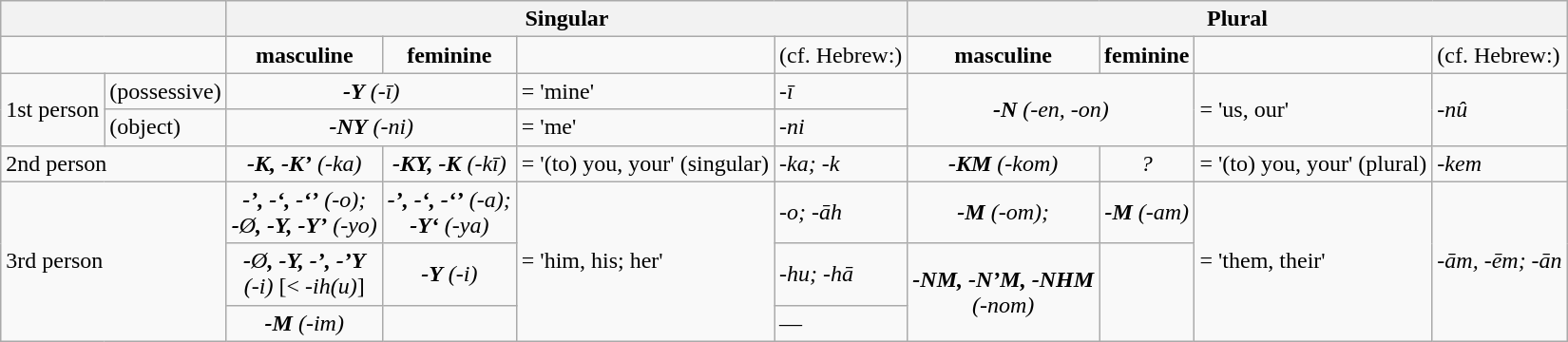<table class="wikitable">
<tr>
<th colspan="2"></th>
<th colspan="4">Singular</th>
<th colspan="4">Plural</th>
</tr>
<tr>
<td colspan="2"></td>
<td align="center"><strong>masculine</strong></td>
<td align="center"><strong>feminine</strong></td>
<td></td>
<td>(cf. Hebrew:)</td>
<td align="center"><strong>masculine</strong></td>
<td align="center"><strong>feminine</strong></td>
<td></td>
<td>(cf. Hebrew:)</td>
</tr>
<tr>
<td rowspan="2">1st person</td>
<td>(possessive)</td>
<td colspan="2" align="center"><em> <strong>-Y</strong> (-ī)</em></td>
<td>= 'mine'</td>
<td><em>-ī</em></td>
<td rowspan="2" colspan="2" align="center"><em> <strong>-N</strong> (-en, -on)</em></td>
<td rowspan="2">= 'us, our'</td>
<td rowspan="2"><em>-nû</em></td>
</tr>
<tr>
<td>(object)</td>
<td colspan="2" align="center"><em> <strong>-NY</strong> (-ni)</em></td>
<td>= 'me'</td>
<td><em>-ni</em></td>
</tr>
<tr>
<td colspan="2">2nd person</td>
<td align="center"><em> <strong>-K, -K’</strong> (-ka)</em></td>
<td align="center"><em> <strong>-KY, -K</strong> (-kī)</em></td>
<td>= '(to) you, your' (singular)</td>
<td><em>-ka; -k</em></td>
<td align="center"><em> <strong>-KM</strong> (-kom)</em></td>
<td align="center"><em>?</em></td>
<td>= '(to) you, your' (plural)</td>
<td><em>-kem</em></td>
</tr>
<tr>
<td colspan="2" rowspan="3">3rd person</td>
<td align="center"><em> <strong>-’, -‘, -‘’</strong> (-o);<br><strong>-</strong>Ø<strong>, -Y, -Y’</strong> (-yo)</em></td>
<td align="center"><em> <strong>-’, -‘, -‘’</strong> (-a); <br><strong> -Y‘</strong> (-ya)</em></td>
<td rowspan="3">= 'him, his; her'</td>
<td><em>-o; -āh</em></td>
<td align="center"><em> <strong>-M</strong> (-om);</em></td>
<td align="center"><em> <strong>-M</strong> (-am)</em></td>
<td rowspan="3">= 'them, their'</td>
<td rowspan="3"><em>-ām, -ēm; -ān</em></td>
</tr>
<tr>
<td align="center"><em> <strong>-</strong>Ø<strong>, -Y, -’, -’Y</strong> <br>(-i)</em> [< <em>-ih(u)</em>]</td>
<td align="center"><em> <strong>-Y</strong> (-i)</em></td>
<td><em>-hu; -hā</em></td>
<td rowspan="2" align="center"><em> <strong>-NM, -N’M, -NHM</strong> <br>(-nom)</em></td>
</tr>
<tr>
<td align="center"><em> <strong>-M</strong> (-im)</em></td>
<td align="center"></td>
<td>—</td>
</tr>
</table>
